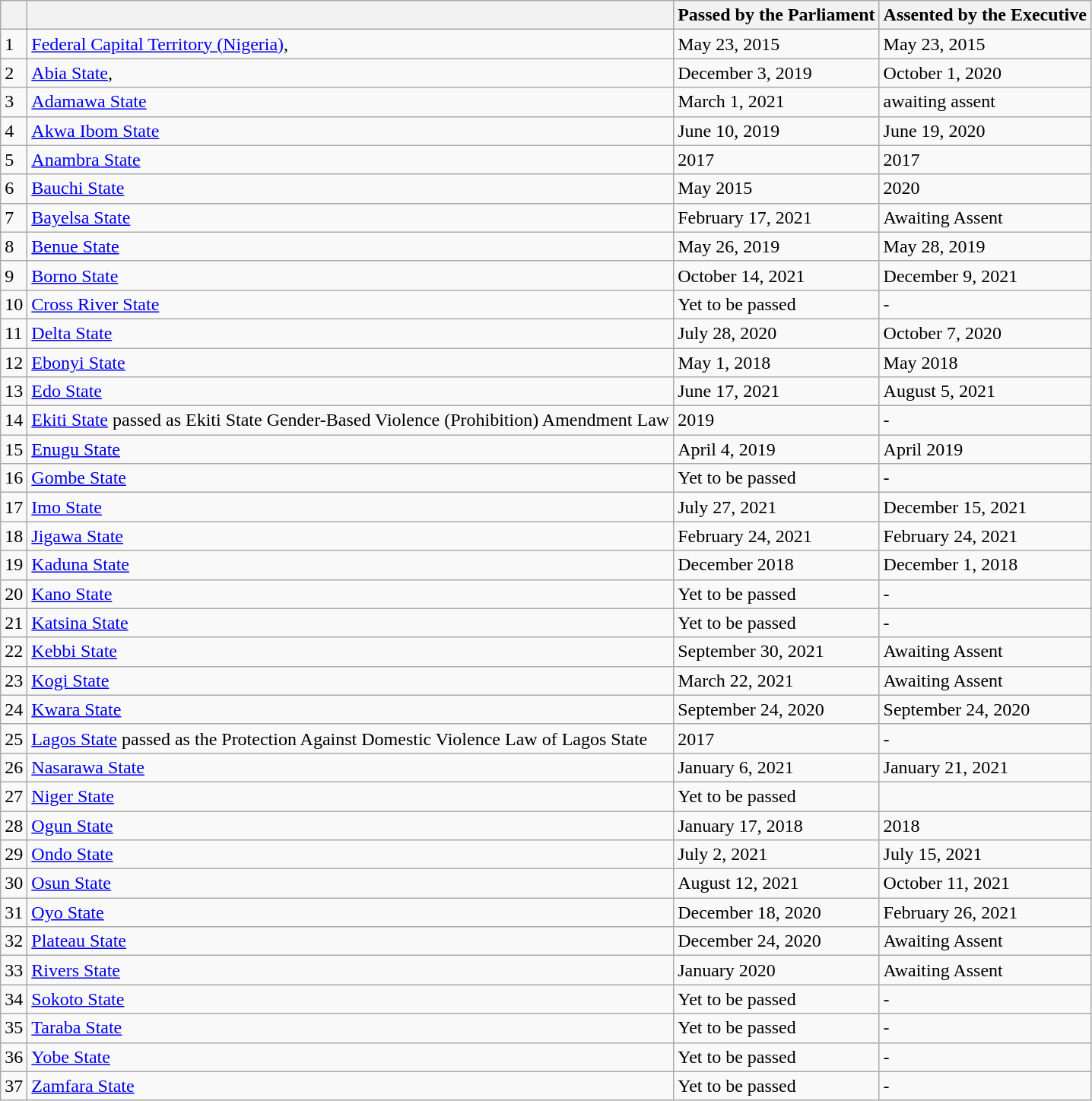<table class="wikitable">
<tr>
<th></th>
<th></th>
<th>Passed by the Parliament</th>
<th>Assented by the Executive</th>
</tr>
<tr>
<td>1</td>
<td><a href='#'>Federal Capital Territory (Nigeria)</a>,</td>
<td>May 23, 2015</td>
<td>May 23, 2015</td>
</tr>
<tr>
<td>2</td>
<td><a href='#'>Abia State</a>,</td>
<td>December 3, 2019</td>
<td>October 1, 2020</td>
</tr>
<tr>
<td>3</td>
<td><a href='#'>Adamawa State</a></td>
<td>March 1, 2021</td>
<td>awaiting assent</td>
</tr>
<tr>
<td>4</td>
<td><a href='#'>Akwa Ibom State</a></td>
<td>June 10, 2019</td>
<td>June 19, 2020</td>
</tr>
<tr>
<td>5</td>
<td><a href='#'>Anambra State</a></td>
<td>2017</td>
<td>2017</td>
</tr>
<tr>
<td>6</td>
<td><a href='#'>Bauchi State</a></td>
<td>May 2015</td>
<td>2020</td>
</tr>
<tr>
<td>7</td>
<td><a href='#'>Bayelsa State</a></td>
<td>February 17, 2021</td>
<td>Awaiting Assent</td>
</tr>
<tr>
<td>8</td>
<td><a href='#'>Benue State</a></td>
<td>May 26, 2019</td>
<td>May 28, 2019</td>
</tr>
<tr>
<td>9</td>
<td><a href='#'>Borno State</a></td>
<td>October 14, 2021</td>
<td>December 9, 2021</td>
</tr>
<tr>
<td>10</td>
<td><a href='#'>Cross River State</a></td>
<td>Yet to be passed</td>
<td>-</td>
</tr>
<tr>
<td>11</td>
<td><a href='#'>Delta State</a></td>
<td>July 28, 2020</td>
<td>October 7, 2020</td>
</tr>
<tr>
<td>12</td>
<td><a href='#'>Ebonyi State</a></td>
<td>May 1, 2018</td>
<td>May 2018</td>
</tr>
<tr>
<td>13</td>
<td><a href='#'>Edo State</a></td>
<td>June 17, 2021</td>
<td>August 5, 2021</td>
</tr>
<tr>
<td>14</td>
<td><a href='#'>Ekiti State</a> passed as Ekiti State Gender-Based Violence (Prohibition) Amendment Law</td>
<td>2019</td>
<td>-</td>
</tr>
<tr>
<td>15</td>
<td><a href='#'>Enugu State</a></td>
<td>April 4, 2019</td>
<td>April 2019</td>
</tr>
<tr>
<td>16</td>
<td><a href='#'>Gombe State</a></td>
<td>Yet to be passed</td>
<td>-</td>
</tr>
<tr>
<td>17</td>
<td><a href='#'>Imo State</a></td>
<td>July 27, 2021</td>
<td>December 15, 2021</td>
</tr>
<tr>
<td>18</td>
<td><a href='#'>Jigawa State</a></td>
<td>February 24, 2021</td>
<td>February 24, 2021</td>
</tr>
<tr>
<td>19</td>
<td><a href='#'>Kaduna State</a></td>
<td>December 2018</td>
<td>December 1, 2018</td>
</tr>
<tr>
<td>20</td>
<td><a href='#'>Kano State</a></td>
<td>Yet to be passed</td>
<td>-</td>
</tr>
<tr>
<td>21</td>
<td><a href='#'>Katsina State</a></td>
<td>Yet to be passed</td>
<td>-</td>
</tr>
<tr>
<td>22</td>
<td><a href='#'>Kebbi State</a></td>
<td>September 30, 2021</td>
<td>Awaiting Assent</td>
</tr>
<tr>
<td>23</td>
<td><a href='#'>Kogi State</a></td>
<td>March 22, 2021</td>
<td>Awaiting Assent</td>
</tr>
<tr>
<td>24</td>
<td><a href='#'>Kwara State</a></td>
<td>September 24, 2020</td>
<td>September 24, 2020</td>
</tr>
<tr>
<td>25</td>
<td><a href='#'>Lagos State</a> passed as the Protection Against Domestic Violence Law of Lagos State</td>
<td>2017</td>
<td>-</td>
</tr>
<tr>
<td>26</td>
<td><a href='#'>Nasarawa State</a></td>
<td>January 6, 2021</td>
<td>January 21, 2021</td>
</tr>
<tr>
<td>27</td>
<td><a href='#'>Niger State</a></td>
<td>Yet to be passed</td>
<td></td>
</tr>
<tr>
<td>28</td>
<td><a href='#'>Ogun State</a></td>
<td>January 17, 2018</td>
<td>2018</td>
</tr>
<tr>
<td>29</td>
<td><a href='#'>Ondo State</a></td>
<td>July 2, 2021</td>
<td>July 15, 2021</td>
</tr>
<tr>
<td>30</td>
<td><a href='#'>Osun State</a></td>
<td>August 12, 2021</td>
<td>October 11, 2021</td>
</tr>
<tr>
<td>31</td>
<td><a href='#'>Oyo State</a></td>
<td>December 18, 2020</td>
<td>February 26, 2021</td>
</tr>
<tr>
<td>32</td>
<td><a href='#'>Plateau State</a></td>
<td>December 24, 2020</td>
<td>Awaiting Assent</td>
</tr>
<tr>
<td>33</td>
<td><a href='#'>Rivers State</a></td>
<td>January 2020</td>
<td>Awaiting Assent</td>
</tr>
<tr>
<td>34</td>
<td><a href='#'>Sokoto State</a></td>
<td>Yet to be passed</td>
<td>-</td>
</tr>
<tr>
<td>35</td>
<td><a href='#'>Taraba State</a></td>
<td>Yet to be passed</td>
<td>-</td>
</tr>
<tr>
<td>36</td>
<td><a href='#'>Yobe State</a></td>
<td>Yet to be passed</td>
<td>-</td>
</tr>
<tr>
<td>37</td>
<td><a href='#'>Zamfara State</a></td>
<td>Yet to be passed</td>
<td>-</td>
</tr>
</table>
